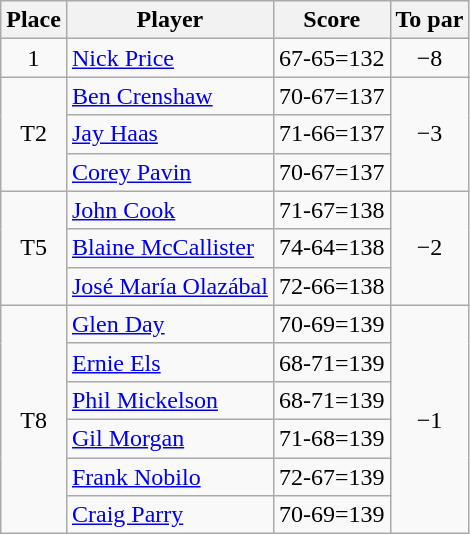<table class="wikitable">
<tr>
<th>Place</th>
<th>Player</th>
<th>Score</th>
<th>To par</th>
</tr>
<tr>
<td align=center>1</td>
<td> <a href='#'>Nick Price</a></td>
<td align=center>67-65=132</td>
<td align=center>−8</td>
</tr>
<tr>
<td rowspan="3" align=center>T2</td>
<td> <a href='#'>Ben Crenshaw</a></td>
<td align=center>70-67=137</td>
<td rowspan="3" align=center>−3</td>
</tr>
<tr>
<td> <a href='#'>Jay Haas</a></td>
<td align=center>71-66=137</td>
</tr>
<tr>
<td> <a href='#'>Corey Pavin</a></td>
<td align=center>70-67=137</td>
</tr>
<tr>
<td rowspan="3" align=center>T5</td>
<td> <a href='#'>John Cook</a></td>
<td align=center>71-67=138</td>
<td rowspan="3" align=center>−2</td>
</tr>
<tr>
<td> <a href='#'>Blaine McCallister</a></td>
<td align=center>74-64=138</td>
</tr>
<tr>
<td> <a href='#'>José María Olazábal</a></td>
<td align=center>72-66=138</td>
</tr>
<tr>
<td rowspan="6" align=center>T8</td>
<td> <a href='#'>Glen Day</a></td>
<td align=center>70-69=139</td>
<td rowspan="6" align=center>−1</td>
</tr>
<tr>
<td> <a href='#'>Ernie Els</a></td>
<td align=center>68-71=139</td>
</tr>
<tr>
<td> <a href='#'>Phil Mickelson</a></td>
<td align=center>68-71=139</td>
</tr>
<tr>
<td> <a href='#'>Gil Morgan</a></td>
<td align=center>71-68=139</td>
</tr>
<tr>
<td> <a href='#'>Frank Nobilo</a></td>
<td align=center>72-67=139</td>
</tr>
<tr>
<td> <a href='#'>Craig Parry</a></td>
<td align=center>70-69=139</td>
</tr>
</table>
